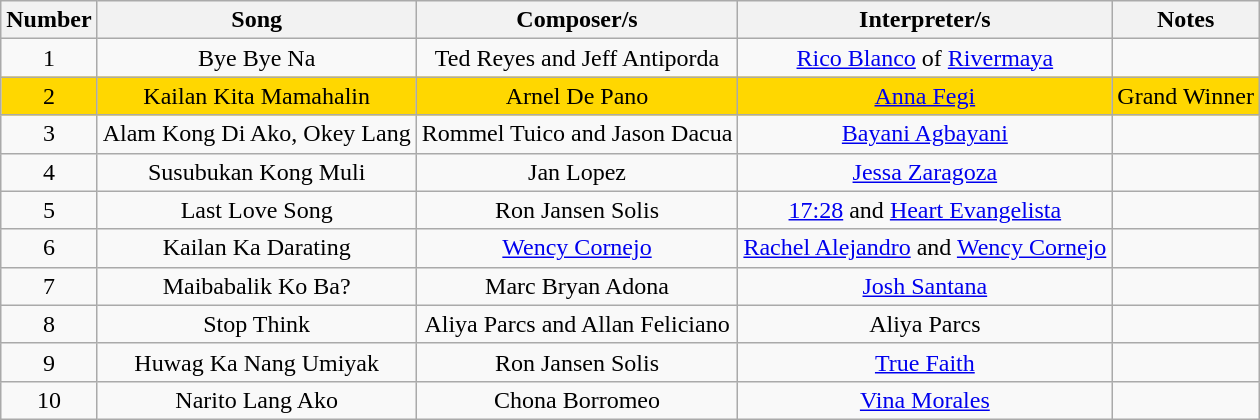<table class="wikitable">
<tr>
<th>Number</th>
<th>Song</th>
<th>Composer/s</th>
<th>Interpreter/s</th>
<th>Notes</th>
</tr>
<tr>
<td style="text-align: center;">1</td>
<td style="text-align: center;">Bye Bye Na</td>
<td style="text-align: center;">Ted Reyes and Jeff Antiporda</td>
<td style="text-align: center;"><a href='#'>Rico Blanco</a> of <a href='#'>Rivermaya</a></td>
<td></td>
</tr>
<tr bgcolor="gold">
<td style="text-align: center;">2</td>
<td style="text-align: center;">Kailan Kita Mamahalin</td>
<td style="text-align: center;">Arnel De Pano</td>
<td style="text-align: center;"><a href='#'>Anna Fegi</a></td>
<td style="text-align: center;">Grand Winner</td>
</tr>
<tr>
<td style="text-align: center;">3</td>
<td style="text-align: center;">Alam Kong Di Ako, Okey Lang</td>
<td style="text-align: center;">Rommel Tuico and Jason Dacua</td>
<td style="text-align: center;"><a href='#'>Bayani Agbayani</a></td>
<td></td>
</tr>
<tr>
<td style="text-align: center;">4</td>
<td style="text-align: center;">Susubukan Kong Muli</td>
<td style="text-align: center;">Jan Lopez</td>
<td style="text-align: center;"><a href='#'>Jessa Zaragoza</a></td>
<td></td>
</tr>
<tr>
<td style="text-align: center;">5</td>
<td style="text-align: center;">Last Love Song</td>
<td style="text-align: center;">Ron Jansen Solis</td>
<td style="text-align: center;"><a href='#'>17:28</a> and <a href='#'>Heart Evangelista</a></td>
<td></td>
</tr>
<tr>
<td style="text-align: center;">6</td>
<td style="text-align: center;">Kailan Ka Darating</td>
<td style="text-align: center;"><a href='#'>Wency Cornejo</a></td>
<td style="text-align: center;"><a href='#'>Rachel Alejandro</a> and <a href='#'>Wency Cornejo</a></td>
<td></td>
</tr>
<tr>
<td style="text-align: center;">7</td>
<td style="text-align: center;">Maibabalik Ko Ba?</td>
<td style="text-align: center;">Marc Bryan Adona</td>
<td style="text-align: center;"><a href='#'>Josh Santana</a></td>
<td></td>
</tr>
<tr>
<td style="text-align: center;">8</td>
<td style="text-align: center;">Stop Think</td>
<td style="text-align: center;">Aliya Parcs and Allan Feliciano</td>
<td style="text-align: center;">Aliya Parcs</td>
<td></td>
</tr>
<tr>
<td style="text-align: center;">9</td>
<td style="text-align: center;">Huwag Ka Nang Umiyak</td>
<td style="text-align: center;">Ron Jansen Solis</td>
<td style="text-align: center;"><a href='#'>True Faith</a></td>
<td></td>
</tr>
<tr>
<td style="text-align: center;">10</td>
<td style="text-align: center;">Narito Lang Ako</td>
<td style="text-align: center;">Chona Borromeo</td>
<td style="text-align: center;"><a href='#'>Vina Morales</a></td>
<td></td>
</tr>
</table>
